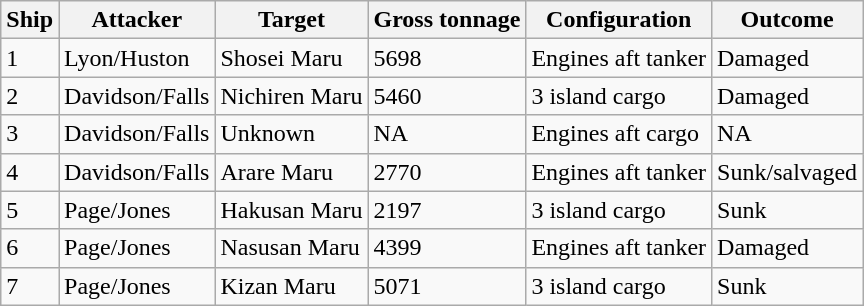<table class="wikitable">
<tr>
<th>Ship</th>
<th>Attacker</th>
<th>Target</th>
<th>Gross tonnage</th>
<th>Configuration</th>
<th>Outcome</th>
</tr>
<tr>
<td>1</td>
<td>Lyon/Huston</td>
<td>Shosei Maru</td>
<td>5698</td>
<td>Engines aft tanker</td>
<td>Damaged</td>
</tr>
<tr>
<td>2</td>
<td>Davidson/Falls</td>
<td>Nichiren Maru</td>
<td>5460</td>
<td>3 island cargo</td>
<td>Damaged</td>
</tr>
<tr>
<td>3</td>
<td>Davidson/Falls</td>
<td>Unknown</td>
<td>NA</td>
<td>Engines aft cargo</td>
<td>NA</td>
</tr>
<tr>
<td>4</td>
<td>Davidson/Falls</td>
<td>Arare Maru</td>
<td>2770</td>
<td>Engines aft tanker</td>
<td>Sunk/salvaged</td>
</tr>
<tr>
<td>5</td>
<td>Page/Jones</td>
<td>Hakusan Maru</td>
<td>2197</td>
<td>3 island cargo</td>
<td>Sunk</td>
</tr>
<tr>
<td>6</td>
<td>Page/Jones</td>
<td>Nasusan Maru</td>
<td>4399</td>
<td>Engines aft tanker</td>
<td>Damaged</td>
</tr>
<tr>
<td>7</td>
<td>Page/Jones</td>
<td>Kizan Maru</td>
<td>5071</td>
<td>3 island cargo</td>
<td>Sunk</td>
</tr>
</table>
